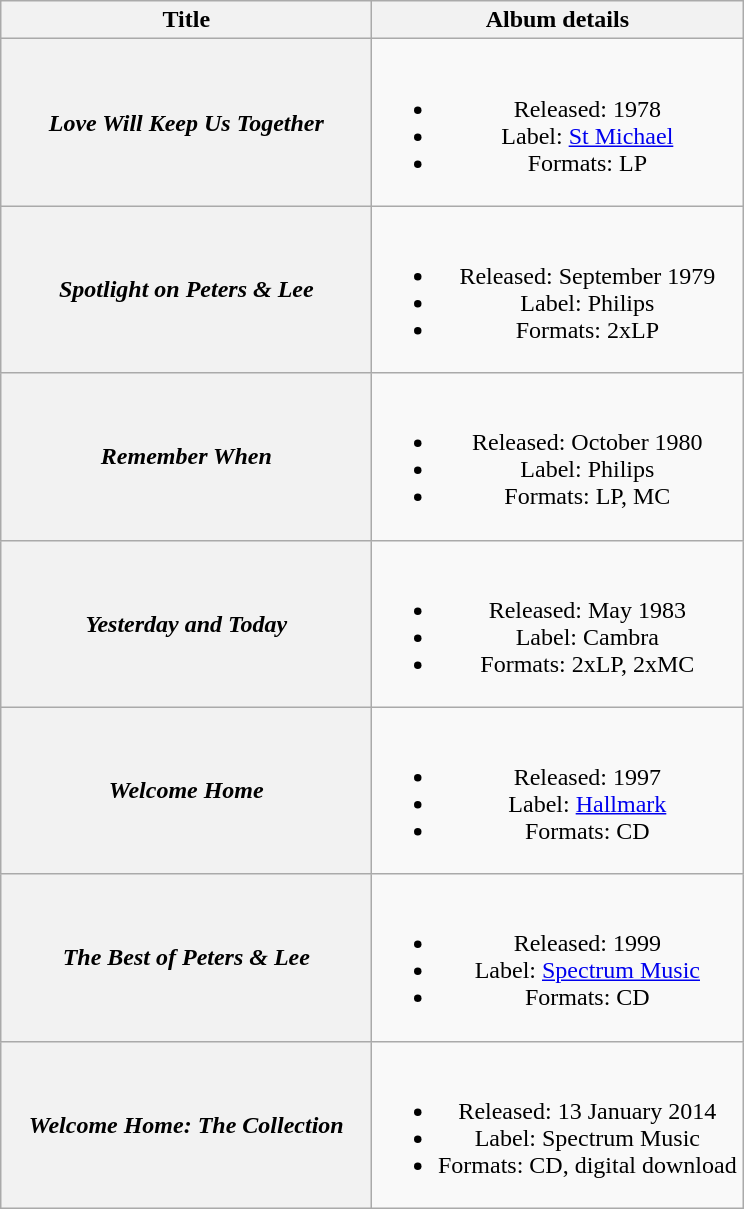<table class="wikitable plainrowheaders" style="text-align:center;">
<tr>
<th scope="col" style="width:15em;">Title</th>
<th scope="col" style="width:15em;">Album details</th>
</tr>
<tr>
<th scope="row"><em>Love Will Keep Us Together</em></th>
<td><br><ul><li>Released: 1978</li><li>Label: <a href='#'>St Michael</a></li><li>Formats: LP</li></ul></td>
</tr>
<tr>
<th scope="row"><em>Spotlight on Peters & Lee</em></th>
<td><br><ul><li>Released: September 1979</li><li>Label: Philips</li><li>Formats: 2xLP</li></ul></td>
</tr>
<tr>
<th scope="row"><em>Remember When</em></th>
<td><br><ul><li>Released: October 1980</li><li>Label: Philips</li><li>Formats: LP, MC</li></ul></td>
</tr>
<tr>
<th scope="row"><em>Yesterday and Today</em></th>
<td><br><ul><li>Released: May 1983</li><li>Label: Cambra</li><li>Formats: 2xLP, 2xMC</li></ul></td>
</tr>
<tr>
<th scope="row"><em>Welcome Home</em></th>
<td><br><ul><li>Released: 1997</li><li>Label: <a href='#'>Hallmark</a></li><li>Formats: CD</li></ul></td>
</tr>
<tr>
<th scope="row"><em>The Best of Peters & Lee</em></th>
<td><br><ul><li>Released: 1999</li><li>Label: <a href='#'>Spectrum Music</a></li><li>Formats: CD</li></ul></td>
</tr>
<tr>
<th scope="row"><em>Welcome Home: The Collection</em></th>
<td><br><ul><li>Released: 13 January 2014</li><li>Label: Spectrum Music</li><li>Formats: CD, digital download</li></ul></td>
</tr>
</table>
